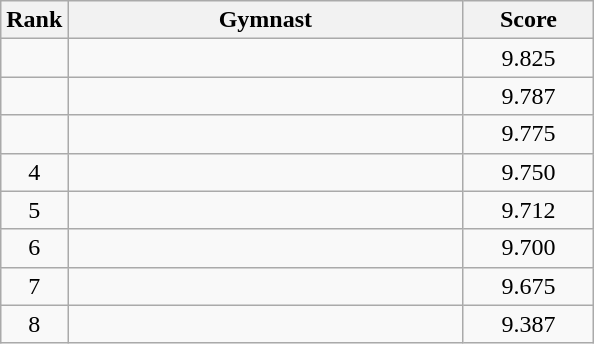<table class="wikitable" style="text-align:center">
<tr>
<th>Rank</th>
<th style="width:16em">Gymnast</th>
<th style="width:5em">Score</th>
</tr>
<tr>
<td></td>
<td align=left></td>
<td>9.825</td>
</tr>
<tr>
<td></td>
<td align=left></td>
<td>9.787</td>
</tr>
<tr>
<td></td>
<td align=left></td>
<td>9.775</td>
</tr>
<tr>
<td>4</td>
<td align=left></td>
<td>9.750</td>
</tr>
<tr>
<td>5</td>
<td align=left></td>
<td>9.712</td>
</tr>
<tr>
<td>6</td>
<td align=left></td>
<td>9.700</td>
</tr>
<tr>
<td>7</td>
<td align=left></td>
<td>9.675</td>
</tr>
<tr>
<td>8</td>
<td align=left></td>
<td>9.387</td>
</tr>
</table>
